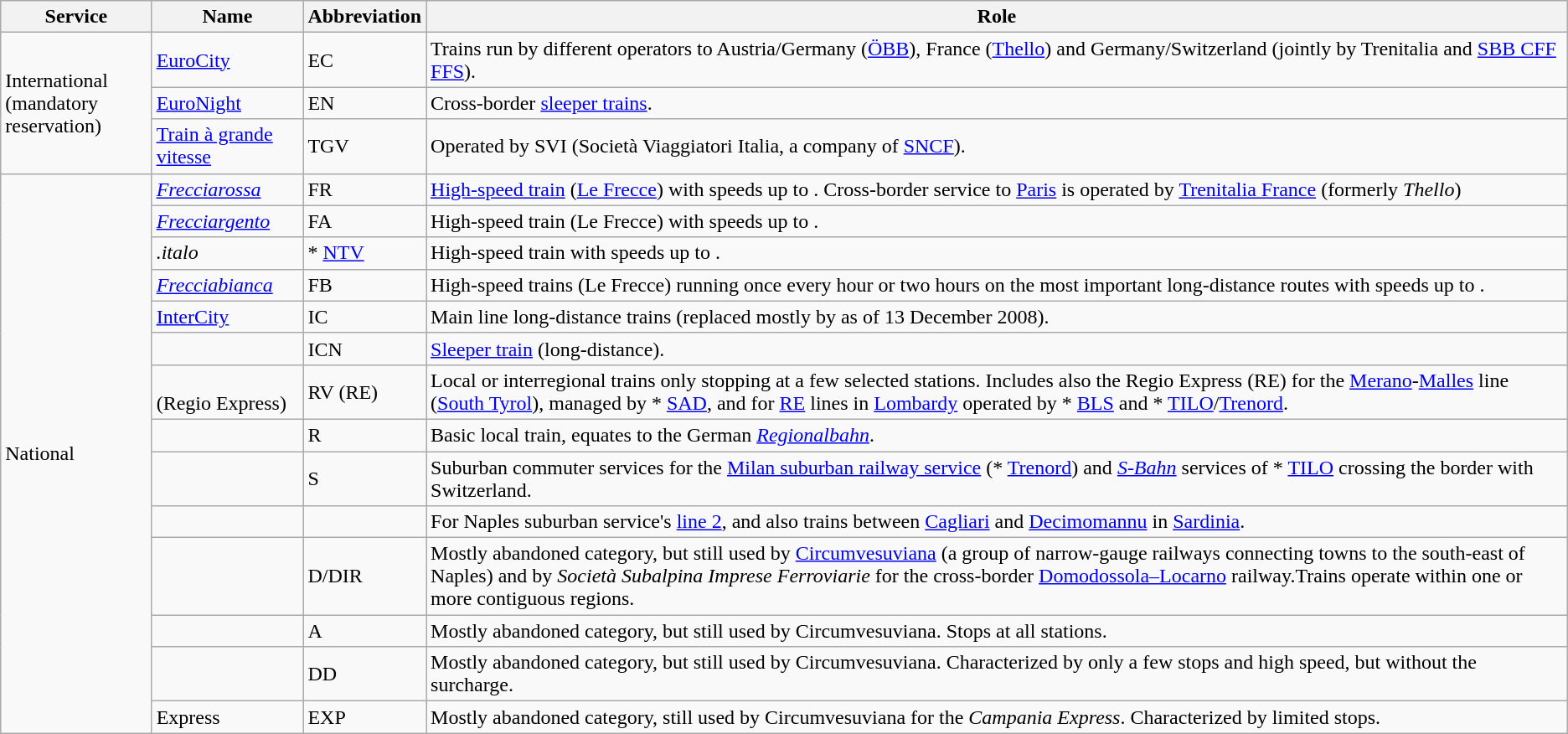<table class="wikitable">
<tr>
<th>Service</th>
<th>Name</th>
<th>Abbreviation</th>
<th>Role</th>
</tr>
<tr>
<td rowspan="3">International<br>(mandatory reservation)</td>
<td><a href='#'>EuroCity</a></td>
<td>EC</td>
<td>Trains run by different operators to Austria/Germany (<a href='#'>ÖBB</a>), France  (<a href='#'>Thello</a>) and Germany/Switzerland (jointly by Trenitalia and <a href='#'>SBB CFF FFS</a>).</td>
</tr>
<tr>
<td><a href='#'>EuroNight</a></td>
<td>EN</td>
<td>Cross-border <a href='#'>sleeper trains</a>.</td>
</tr>
<tr>
<td><a href='#'>Train à grande vitesse</a></td>
<td>TGV</td>
<td>Operated by SVI (Società Viaggiatori Italia, a company of <a href='#'>SNCF</a>).</td>
</tr>
<tr>
<td rowspan="14">National</td>
<td><em><a href='#'>Frecciarossa</a></em></td>
<td>FR</td>
<td><a href='#'>High-speed train</a> (<a href='#'>Le Frecce</a>) with speeds up to . Cross-border service to <a href='#'>Paris</a> is operated by <a href='#'>Trenitalia France</a> (formerly <em>Thello</em>)</td>
</tr>
<tr>
<td><em><a href='#'>Frecciargento</a></em></td>
<td>FA</td>
<td>High-speed train (Le Frecce) with speeds up to .</td>
</tr>
<tr>
<td><em>.italo</em></td>
<td>* <a href='#'>NTV</a></td>
<td>High-speed train with speeds up to .</td>
</tr>
<tr>
<td><em><a href='#'>Frecciabianca</a></em></td>
<td>FB</td>
<td>High-speed trains (Le Frecce) running once every hour or two hours on the most important long-distance routes with speeds up to .</td>
</tr>
<tr>
<td><a href='#'>InterCity</a></td>
<td>IC</td>
<td>Main line long-distance trains (replaced mostly by  as of 13 December 2008).</td>
</tr>
<tr>
<td></td>
<td>ICN</td>
<td><a href='#'>Sleeper train</a> (long-distance).</td>
</tr>
<tr>
<td><br>(Regio Express)</td>
<td>RV (RE)</td>
<td>Local or interregional trains only stopping at a few selected stations. Includes also the Regio Express (RE) for the <a href='#'>Merano</a>-<a href='#'>Malles</a> line (<a href='#'>South Tyrol</a>), managed by * <a href='#'>SAD</a>, and for <a href='#'>RE</a> lines in <a href='#'>Lombardy</a> operated by * <a href='#'>BLS</a> and * <a href='#'>TILO</a>/<a href='#'>Trenord</a>.</td>
</tr>
<tr>
<td></td>
<td>R</td>
<td>Basic local train, equates to the German <em><a href='#'>Regionalbahn</a></em>.</td>
</tr>
<tr>
<td></td>
<td>S</td>
<td>Suburban commuter services for the <a href='#'>Milan suburban railway service</a> (* <a href='#'>Trenord</a>) and <em><a href='#'>S-Bahn</a></em> services of * <a href='#'>TILO</a> crossing the border with Switzerland.</td>
</tr>
<tr>
<td></td>
<td></td>
<td>For Naples suburban service's <a href='#'>line 2</a>, and also trains between <a href='#'>Cagliari</a> and <a href='#'>Decimomannu</a> in <a href='#'>Sardinia</a>.</td>
</tr>
<tr>
<td></td>
<td>D/DIR</td>
<td>Mostly abandoned category, but still used by <a href='#'>Circumvesuviana</a> (a group of narrow-gauge railways connecting towns to the south-east of Naples) and by <em>Società Subalpina Imprese Ferroviarie</em> for the cross-border <a href='#'>Domodossola–Locarno</a> railway.Trains operate within one or more contiguous regions.</td>
</tr>
<tr>
<td></td>
<td>A</td>
<td>Mostly abandoned category, but still used by Circumvesuviana. Stops at all stations.</td>
</tr>
<tr>
<td></td>
<td>DD</td>
<td>Mostly abandoned category, but still used by Circumvesuviana. Characterized by only a few stops and high speed, but without the surcharge.</td>
</tr>
<tr>
<td>Express</td>
<td>EXP</td>
<td>Mostly abandoned category, still used by Circumvesuviana for the <em>Campania Express</em>. Characterized by limited stops.</td>
</tr>
</table>
